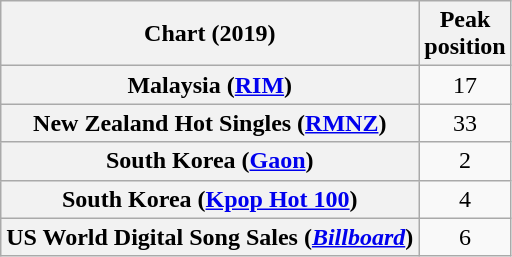<table class="wikitable sortable plainrowheaders" style="text-align:center">
<tr>
<th scope="col">Chart (2019)</th>
<th scope="col">Peak<br>position</th>
</tr>
<tr>
<th scope="row">Malaysia (<a href='#'>RIM</a>)</th>
<td>17</td>
</tr>
<tr>
<th scope="row">New Zealand Hot Singles (<a href='#'>RMNZ</a>)</th>
<td>33</td>
</tr>
<tr>
<th scope="row">South Korea (<a href='#'>Gaon</a>)</th>
<td>2</td>
</tr>
<tr>
<th scope="row">South Korea (<a href='#'>Kpop Hot 100</a>)</th>
<td>4</td>
</tr>
<tr>
<th scope="row">US World Digital Song Sales (<em><a href='#'>Billboard</a></em>)</th>
<td>6</td>
</tr>
</table>
